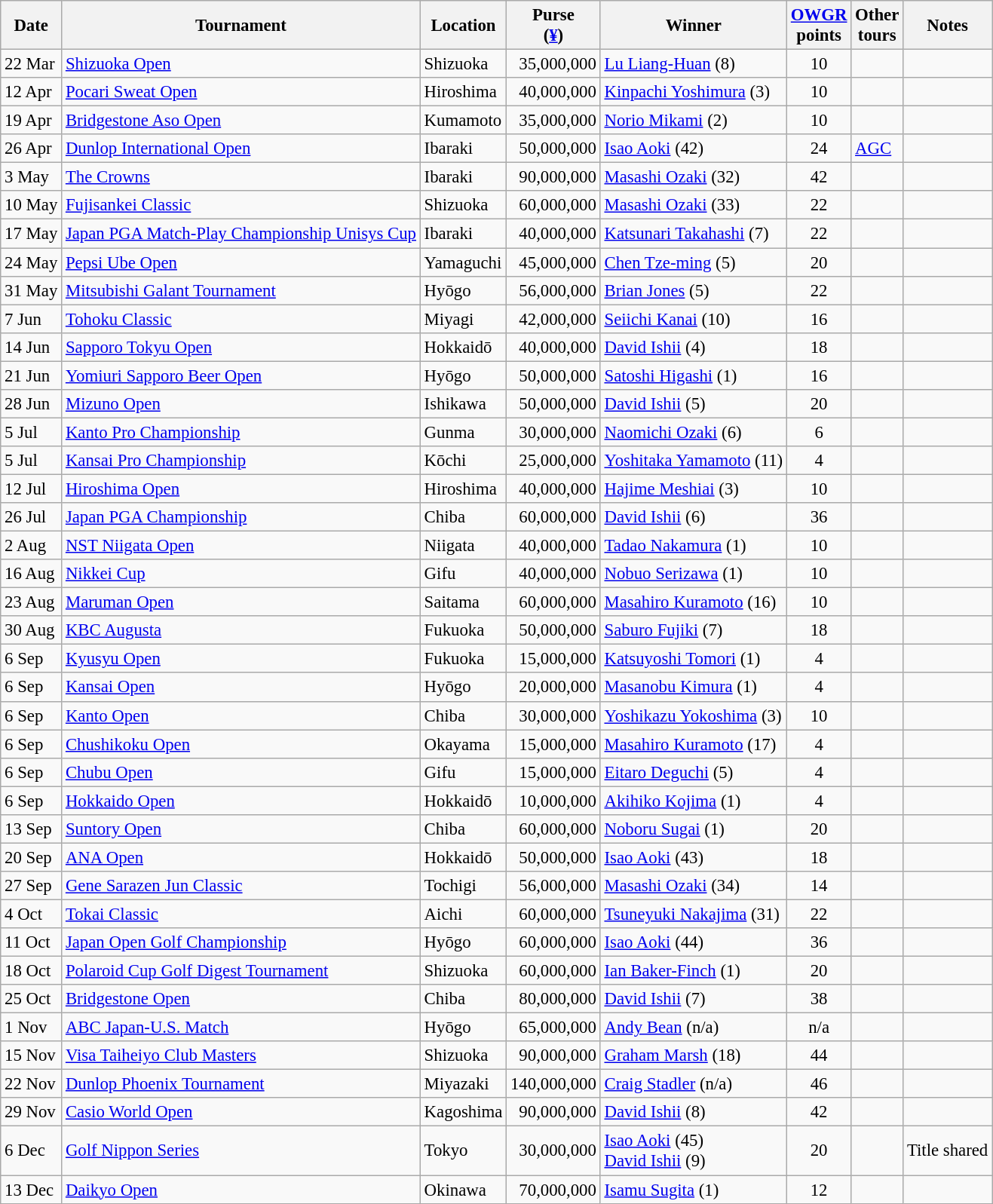<table class="wikitable" style="font-size:95%">
<tr>
<th>Date</th>
<th>Tournament</th>
<th>Location</th>
<th>Purse<br>(<a href='#'>¥</a>)</th>
<th>Winner</th>
<th><a href='#'>OWGR</a><br>points</th>
<th>Other<br>tours</th>
<th>Notes</th>
</tr>
<tr>
<td>22 Mar</td>
<td><a href='#'>Shizuoka Open</a></td>
<td>Shizuoka</td>
<td align=right>35,000,000</td>
<td> <a href='#'>Lu Liang-Huan</a> (8)</td>
<td align=center>10</td>
<td></td>
<td></td>
</tr>
<tr>
<td>12 Apr</td>
<td><a href='#'>Pocari Sweat Open</a></td>
<td>Hiroshima</td>
<td align=right>40,000,000</td>
<td> <a href='#'>Kinpachi Yoshimura</a> (3)</td>
<td align=center>10</td>
<td></td>
<td></td>
</tr>
<tr>
<td>19 Apr</td>
<td><a href='#'>Bridgestone Aso Open</a></td>
<td>Kumamoto</td>
<td align=right>35,000,000</td>
<td> <a href='#'>Norio Mikami</a> (2)</td>
<td align=center>10</td>
<td></td>
<td></td>
</tr>
<tr>
<td>26 Apr</td>
<td><a href='#'>Dunlop International Open</a></td>
<td>Ibaraki</td>
<td align=right>50,000,000</td>
<td> <a href='#'>Isao Aoki</a> (42)</td>
<td align=center>24</td>
<td><a href='#'>AGC</a></td>
<td></td>
</tr>
<tr>
<td>3 May</td>
<td><a href='#'>The Crowns</a></td>
<td>Ibaraki</td>
<td align=right>90,000,000</td>
<td> <a href='#'>Masashi Ozaki</a> (32)</td>
<td align=center>42</td>
<td></td>
<td></td>
</tr>
<tr>
<td>10 May</td>
<td><a href='#'>Fujisankei Classic</a></td>
<td>Shizuoka</td>
<td align=right>60,000,000</td>
<td> <a href='#'>Masashi Ozaki</a> (33)</td>
<td align=center>22</td>
<td></td>
<td></td>
</tr>
<tr>
<td>17 May</td>
<td><a href='#'>Japan PGA Match-Play Championship Unisys Cup</a></td>
<td>Ibaraki</td>
<td align=right>40,000,000</td>
<td> <a href='#'>Katsunari Takahashi</a> (7)</td>
<td align=center>22</td>
<td></td>
<td></td>
</tr>
<tr>
<td>24 May</td>
<td><a href='#'>Pepsi Ube Open</a></td>
<td>Yamaguchi</td>
<td align=right>45,000,000</td>
<td> <a href='#'>Chen Tze-ming</a> (5)</td>
<td align=center>20</td>
<td></td>
<td></td>
</tr>
<tr>
<td>31 May</td>
<td><a href='#'>Mitsubishi Galant Tournament</a></td>
<td>Hyōgo</td>
<td align=right>56,000,000</td>
<td> <a href='#'>Brian Jones</a> (5)</td>
<td align=center>22</td>
<td></td>
<td></td>
</tr>
<tr>
<td>7 Jun</td>
<td><a href='#'>Tohoku Classic</a></td>
<td>Miyagi</td>
<td align=right>42,000,000</td>
<td> <a href='#'>Seiichi Kanai</a> (10)</td>
<td align=center>16</td>
<td></td>
<td></td>
</tr>
<tr>
<td>14 Jun</td>
<td><a href='#'>Sapporo Tokyu Open</a></td>
<td>Hokkaidō</td>
<td align=right>40,000,000</td>
<td> <a href='#'>David Ishii</a> (4)</td>
<td align=center>18</td>
<td></td>
<td></td>
</tr>
<tr>
<td>21 Jun</td>
<td><a href='#'>Yomiuri Sapporo Beer Open</a></td>
<td>Hyōgo</td>
<td align=right>50,000,000</td>
<td> <a href='#'>Satoshi Higashi</a> (1)</td>
<td align=center>16</td>
<td></td>
<td></td>
</tr>
<tr>
<td>28 Jun</td>
<td><a href='#'>Mizuno Open</a></td>
<td>Ishikawa</td>
<td align=right>50,000,000</td>
<td> <a href='#'>David Ishii</a> (5)</td>
<td align=center>20</td>
<td></td>
<td></td>
</tr>
<tr>
<td>5 Jul</td>
<td><a href='#'>Kanto Pro Championship</a></td>
<td>Gunma</td>
<td align=right>30,000,000</td>
<td> <a href='#'>Naomichi Ozaki</a> (6)</td>
<td align=center>6</td>
<td></td>
<td></td>
</tr>
<tr>
<td>5 Jul</td>
<td><a href='#'>Kansai Pro Championship</a></td>
<td>Kōchi</td>
<td align=right>25,000,000</td>
<td> <a href='#'>Yoshitaka Yamamoto</a> (11)</td>
<td align=center>4</td>
<td></td>
<td></td>
</tr>
<tr>
<td>12 Jul</td>
<td><a href='#'>Hiroshima Open</a></td>
<td>Hiroshima</td>
<td align=right>40,000,000</td>
<td> <a href='#'>Hajime Meshiai</a> (3)</td>
<td align=center>10</td>
<td></td>
<td></td>
</tr>
<tr>
<td>26 Jul</td>
<td><a href='#'>Japan PGA Championship</a></td>
<td>Chiba</td>
<td align=right>60,000,000</td>
<td> <a href='#'>David Ishii</a> (6)</td>
<td align=center>36</td>
<td></td>
<td></td>
</tr>
<tr>
<td>2 Aug</td>
<td><a href='#'>NST Niigata Open</a></td>
<td>Niigata</td>
<td align=right>40,000,000</td>
<td> <a href='#'>Tadao Nakamura</a> (1)</td>
<td align=center>10</td>
<td></td>
<td></td>
</tr>
<tr>
<td>16 Aug</td>
<td><a href='#'>Nikkei Cup</a></td>
<td>Gifu</td>
<td align=right>40,000,000</td>
<td> <a href='#'>Nobuo Serizawa</a> (1)</td>
<td align=center>10</td>
<td></td>
<td></td>
</tr>
<tr>
<td>23 Aug</td>
<td><a href='#'>Maruman Open</a></td>
<td>Saitama</td>
<td align=right>60,000,000</td>
<td> <a href='#'>Masahiro Kuramoto</a> (16)</td>
<td align=center>10</td>
<td></td>
<td></td>
</tr>
<tr>
<td>30 Aug</td>
<td><a href='#'>KBC Augusta</a></td>
<td>Fukuoka</td>
<td align=right>50,000,000</td>
<td> <a href='#'>Saburo Fujiki</a> (7)</td>
<td align=center>18</td>
<td></td>
<td></td>
</tr>
<tr>
<td>6 Sep</td>
<td><a href='#'>Kyusyu Open</a></td>
<td>Fukuoka</td>
<td align=right>15,000,000</td>
<td> <a href='#'>Katsuyoshi Tomori</a> (1)</td>
<td align=center>4</td>
<td></td>
<td></td>
</tr>
<tr>
<td>6 Sep</td>
<td><a href='#'>Kansai Open</a></td>
<td>Hyōgo</td>
<td align=right>20,000,000</td>
<td> <a href='#'>Masanobu Kimura</a> (1)</td>
<td align=center>4</td>
<td></td>
<td></td>
</tr>
<tr>
<td>6 Sep</td>
<td><a href='#'>Kanto Open</a></td>
<td>Chiba</td>
<td align=right>30,000,000</td>
<td> <a href='#'>Yoshikazu Yokoshima</a> (3)</td>
<td align=center>10</td>
<td></td>
<td></td>
</tr>
<tr>
<td>6 Sep</td>
<td><a href='#'>Chushikoku Open</a></td>
<td>Okayama</td>
<td align=right>15,000,000</td>
<td> <a href='#'>Masahiro Kuramoto</a> (17)</td>
<td align=center>4</td>
<td></td>
<td></td>
</tr>
<tr>
<td>6 Sep</td>
<td><a href='#'>Chubu Open</a></td>
<td>Gifu</td>
<td align=right>15,000,000</td>
<td> <a href='#'>Eitaro Deguchi</a> (5)</td>
<td align=center>4</td>
<td></td>
<td></td>
</tr>
<tr>
<td>6 Sep</td>
<td><a href='#'>Hokkaido Open</a></td>
<td>Hokkaidō</td>
<td align=right>10,000,000</td>
<td> <a href='#'>Akihiko Kojima</a> (1)</td>
<td align=center>4</td>
<td></td>
<td></td>
</tr>
<tr>
<td>13 Sep</td>
<td><a href='#'>Suntory Open</a></td>
<td>Chiba</td>
<td align=right>60,000,000</td>
<td> <a href='#'>Noboru Sugai</a> (1)</td>
<td align=center>20</td>
<td></td>
<td></td>
</tr>
<tr>
<td>20 Sep</td>
<td><a href='#'>ANA Open</a></td>
<td>Hokkaidō</td>
<td align=right>50,000,000</td>
<td> <a href='#'>Isao Aoki</a> (43)</td>
<td align=center>18</td>
<td></td>
<td></td>
</tr>
<tr>
<td>27 Sep</td>
<td><a href='#'>Gene Sarazen Jun Classic</a></td>
<td>Tochigi</td>
<td align=right>56,000,000</td>
<td> <a href='#'>Masashi Ozaki</a> (34)</td>
<td align=center>14</td>
<td></td>
<td></td>
</tr>
<tr>
<td>4 Oct</td>
<td><a href='#'>Tokai Classic</a></td>
<td>Aichi</td>
<td align=right>60,000,000</td>
<td> <a href='#'>Tsuneyuki Nakajima</a> (31)</td>
<td align=center>22</td>
<td></td>
<td></td>
</tr>
<tr>
<td>11 Oct</td>
<td><a href='#'>Japan Open Golf Championship</a></td>
<td>Hyōgo</td>
<td align=right>60,000,000</td>
<td> <a href='#'>Isao Aoki</a> (44)</td>
<td align=center>36</td>
<td></td>
<td></td>
</tr>
<tr>
<td>18 Oct</td>
<td><a href='#'>Polaroid Cup Golf Digest Tournament</a></td>
<td>Shizuoka</td>
<td align=right>60,000,000</td>
<td> <a href='#'>Ian Baker-Finch</a> (1)</td>
<td align=center>20</td>
<td></td>
<td></td>
</tr>
<tr>
<td>25 Oct</td>
<td><a href='#'>Bridgestone Open</a></td>
<td>Chiba</td>
<td align=right>80,000,000</td>
<td> <a href='#'>David Ishii</a> (7)</td>
<td align=center>38</td>
<td></td>
<td></td>
</tr>
<tr>
<td>1 Nov</td>
<td><a href='#'>ABC Japan-U.S. Match</a></td>
<td>Hyōgo</td>
<td align=right>65,000,000</td>
<td> <a href='#'>Andy Bean</a> (n/a)</td>
<td align=center>n/a</td>
<td></td>
<td></td>
</tr>
<tr>
<td>15 Nov</td>
<td><a href='#'>Visa Taiheiyo Club Masters</a></td>
<td>Shizuoka</td>
<td align=right>90,000,000</td>
<td> <a href='#'>Graham Marsh</a> (18)</td>
<td align=center>44</td>
<td></td>
<td></td>
</tr>
<tr>
<td>22 Nov</td>
<td><a href='#'>Dunlop Phoenix Tournament</a></td>
<td>Miyazaki</td>
<td align=right>140,000,000</td>
<td> <a href='#'>Craig Stadler</a> (n/a)</td>
<td align=center>46</td>
<td></td>
<td></td>
</tr>
<tr>
<td>29 Nov</td>
<td><a href='#'>Casio World Open</a></td>
<td>Kagoshima</td>
<td align=right>90,000,000</td>
<td> <a href='#'>David Ishii</a> (8)</td>
<td align=center>42</td>
<td></td>
<td></td>
</tr>
<tr>
<td>6 Dec</td>
<td><a href='#'>Golf Nippon Series</a></td>
<td>Tokyo</td>
<td align=right>30,000,000</td>
<td> <a href='#'>Isao Aoki</a> (45)<br> <a href='#'>David Ishii</a> (9)</td>
<td align=center>20</td>
<td></td>
<td>Title shared</td>
</tr>
<tr>
<td>13 Dec</td>
<td><a href='#'>Daikyo Open</a></td>
<td>Okinawa</td>
<td align=right>70,000,000</td>
<td> <a href='#'>Isamu Sugita</a> (1)</td>
<td align=center>12</td>
<td></td>
<td></td>
</tr>
</table>
